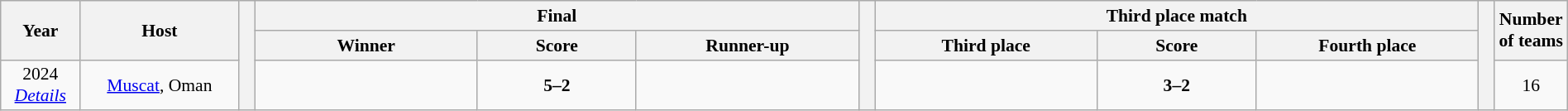<table class="wikitable" style="text-align:center;width:100%; font-size:90%;">
<tr>
<th rowspan=2 width=5%>Year</th>
<th rowspan=2 width=10%>Host</th>
<th width=1% rowspan=3></th>
<th colspan=3>Final</th>
<th width=1% rowspan=3></th>
<th colspan=3>Third place match</th>
<th width=1% rowspan=3></th>
<th width=4% rowspan=2>Number<br>of teams</th>
</tr>
<tr>
<th width=14%>Winner</th>
<th width=10%>Score</th>
<th width=14%>Runner-up</th>
<th width=14%>Third place</th>
<th width=10%>Score</th>
<th width=14%>Fourth place</th>
</tr>
<tr>
<td>2024<br><em><a href='#'>Details</a></em></td>
<td><a href='#'>Muscat</a>, Oman</td>
<td><strong></strong></td>
<td><strong>5–2</strong></td>
<td></td>
<td></td>
<td><strong>3–2</strong></td>
<td></td>
<td>16</td>
</tr>
</table>
